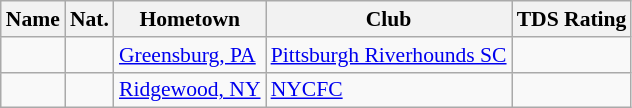<table class="wikitable" style="font-size:90%;" border="1">
<tr>
<th>Name</th>
<th>Nat.</th>
<th>Hometown</th>
<th>Club</th>
<th>TDS Rating</th>
</tr>
<tr>
<td></td>
<td></td>
<td><a href='#'>Greensburg, PA</a></td>
<td><a href='#'>Pittsburgh Riverhounds SC</a></td>
<td></td>
</tr>
<tr>
<td></td>
<td></td>
<td><a href='#'>Ridgewood, NY</a></td>
<td><a href='#'>NYCFC</a></td>
<td></td>
</tr>
</table>
